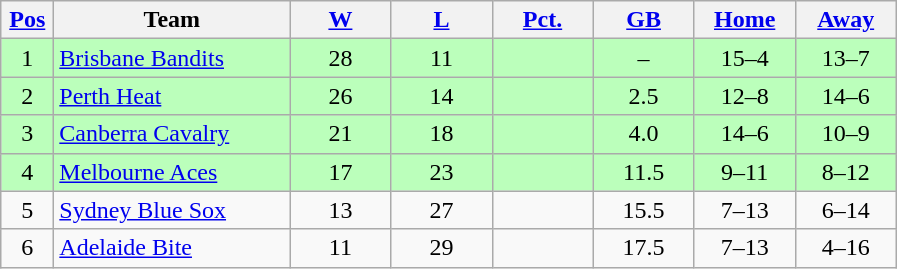<table class="wikitable plainrowheaders" border="1" style="text-align:center">
<tr>
<th scope="col" width=28><a href='#'>Pos</a></th>
<th scope="col" style="width:150px">Team</th>
<th scope="col" width=60><a href='#'>W</a></th>
<th scope="col" width=60><a href='#'>L</a></th>
<th scope="col" width=60><a href='#'>Pct.</a></th>
<th scope="col" width=60><a href='#'>GB</a></th>
<th scope="col" width=60><a href='#'>Home</a></th>
<th scope="col" width=60><a href='#'>Away</a></th>
</tr>
<tr style="background-color:#bbffbb;">
<td>1</td>
<td scope="row" style="text-align:left;background-color:#bbffbb;"><a href='#'>Brisbane Bandits</a> </td>
<td>28</td>
<td>11</td>
<td></td>
<td>–</td>
<td>15–4</td>
<td>13–7</td>
</tr>
<tr style="background-color:#bbffbb;">
<td>2</td>
<td scope="row" style="text-align:left;background-color:#bbffbb;"><a href='#'>Perth Heat</a> </td>
<td>26</td>
<td>14</td>
<td></td>
<td>2.5</td>
<td>12–8</td>
<td>14–6</td>
</tr>
<tr style="background-color:#bbffbb;">
<td>3</td>
<td scope="row" style="text-align:left;background-color:#bbffbb;"><a href='#'>Canberra Cavalry</a> </td>
<td>21</td>
<td>18</td>
<td></td>
<td>4.0</td>
<td>14–6</td>
<td>10–9</td>
</tr>
<tr style="background-color:#bbffbb;">
<td>4</td>
<td scope="row" style="text-align:left;background-color:#bbffbb;"><a href='#'>Melbourne Aces</a> </td>
<td>17</td>
<td>23</td>
<td></td>
<td>11.5</td>
<td>9–11</td>
<td>8–12</td>
</tr>
<tr>
<td>5</td>
<td scope="row" style="text-align:left;"><a href='#'>Sydney Blue Sox</a></td>
<td>13</td>
<td>27</td>
<td></td>
<td>15.5</td>
<td>7–13</td>
<td>6–14</td>
</tr>
<tr>
<td>6</td>
<td scope="row" style="text-align:left;"><a href='#'>Adelaide Bite</a></td>
<td>11</td>
<td>29</td>
<td></td>
<td>17.5</td>
<td>7–13</td>
<td>4–16</td>
</tr>
</table>
